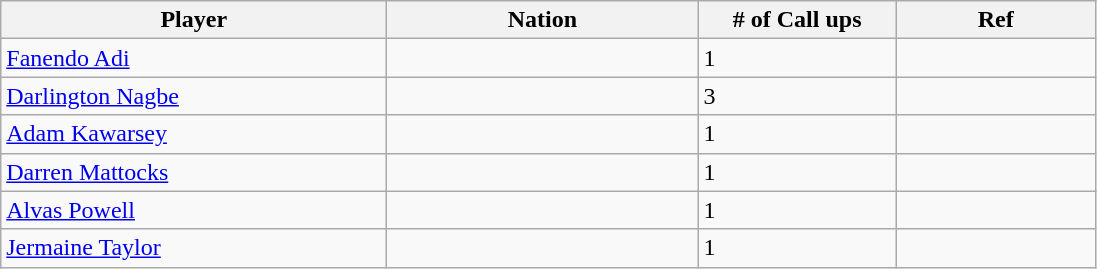<table class="wikitable sortable" style="text-align: left;">
<tr>
<th style="width:250px;">Player</th>
<th style="width:200px;">Nation</th>
<th style="width:125px;"># of Call ups</th>
<th style="width:125px;">Ref</th>
</tr>
<tr>
<td><a href='#'>Fanendo Adi</a></td>
<td></td>
<td>1</td>
<td></td>
</tr>
<tr>
<td><a href='#'>Darlington Nagbe</a></td>
<td></td>
<td>3</td>
<td></td>
</tr>
<tr>
<td><a href='#'>Adam Kawarsey</a></td>
<td></td>
<td>1</td>
<td></td>
</tr>
<tr>
<td><a href='#'>Darren Mattocks</a></td>
<td></td>
<td>1</td>
<td></td>
</tr>
<tr>
<td><a href='#'>Alvas Powell</a></td>
<td></td>
<td>1</td>
<td></td>
</tr>
<tr>
<td><a href='#'>Jermaine Taylor</a></td>
<td></td>
<td>1</td>
<td></td>
</tr>
</table>
